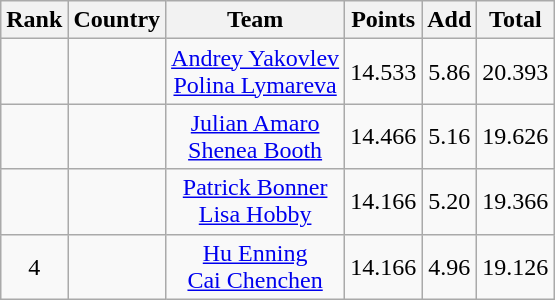<table class="wikitable sortable" style="text-align:center">
<tr>
<th scope=col>Rank</th>
<th scope=col>Country</th>
<th scope=col>Team</th>
<th scope=col>Points</th>
<th>Add</th>
<th>Total</th>
</tr>
<tr>
<td></td>
<td align=left></td>
<td><a href='#'>Andrey Yakovlev</a><br><a href='#'>Polina Lymareva</a></td>
<td>14.533</td>
<td>5.86</td>
<td>20.393</td>
</tr>
<tr>
<td></td>
<td align=left></td>
<td><a href='#'>Julian Amaro</a><br><a href='#'>Shenea Booth</a></td>
<td>14.466</td>
<td>5.16</td>
<td>19.626</td>
</tr>
<tr>
<td></td>
<td align=left></td>
<td><a href='#'>Patrick Bonner</a><br><a href='#'>Lisa Hobby</a></td>
<td>14.166</td>
<td>5.20</td>
<td>19.366</td>
</tr>
<tr>
<td>4</td>
<td align=left></td>
<td><a href='#'>Hu Enning</a><br><a href='#'>Cai Chenchen</a></td>
<td>14.166</td>
<td>4.96</td>
<td>19.126</td>
</tr>
</table>
